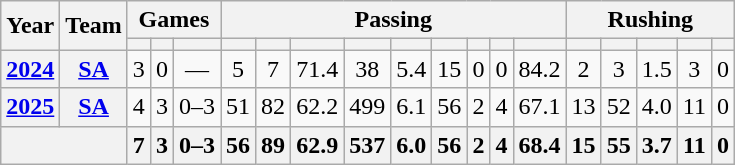<table class="wikitable" style="text-align:center;">
<tr>
<th rowspan="2">Year</th>
<th rowspan="2">Team</th>
<th colspan="3">Games</th>
<th colspan="9">Passing</th>
<th colspan="5">Rushing</th>
</tr>
<tr>
<th></th>
<th></th>
<th></th>
<th></th>
<th></th>
<th></th>
<th></th>
<th></th>
<th></th>
<th></th>
<th></th>
<th></th>
<th></th>
<th></th>
<th></th>
<th></th>
<th></th>
</tr>
<tr>
<th><a href='#'>2024</a></th>
<th><a href='#'>SA</a></th>
<td>3</td>
<td>0</td>
<td>—</td>
<td>5</td>
<td>7</td>
<td>71.4</td>
<td>38</td>
<td>5.4</td>
<td>15</td>
<td>0</td>
<td>0</td>
<td>84.2</td>
<td>2</td>
<td>3</td>
<td>1.5</td>
<td>3</td>
<td>0</td>
</tr>
<tr>
<th><a href='#'>2025</a></th>
<th><a href='#'>SA</a></th>
<td>4</td>
<td>3</td>
<td>0–3</td>
<td>51</td>
<td>82</td>
<td>62.2</td>
<td>499</td>
<td>6.1</td>
<td>56</td>
<td>2</td>
<td>4</td>
<td>67.1</td>
<td>13</td>
<td>52</td>
<td>4.0</td>
<td>11</td>
<td>0</td>
</tr>
<tr>
<th colspan="2"></th>
<th>7</th>
<th>3</th>
<th>0–3</th>
<th>56</th>
<th>89</th>
<th>62.9</th>
<th>537</th>
<th>6.0</th>
<th>56</th>
<th>2</th>
<th>4</th>
<th>68.4</th>
<th>15</th>
<th>55</th>
<th>3.7</th>
<th>11</th>
<th>0</th>
</tr>
</table>
